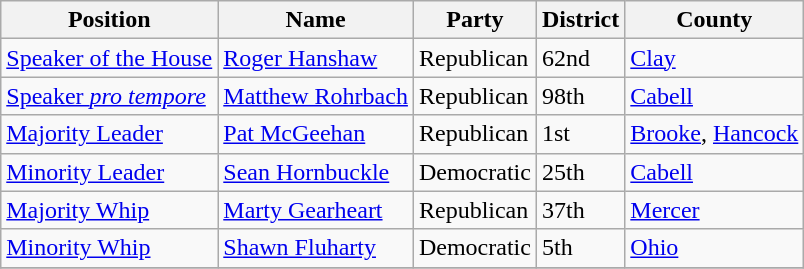<table class="wikitable">
<tr>
<th>Position</th>
<th>Name</th>
<th>Party</th>
<th>District</th>
<th>County</th>
</tr>
<tr>
<td><a href='#'>Speaker of the House</a></td>
<td><a href='#'>Roger Hanshaw</a></td>
<td>Republican</td>
<td>62nd</td>
<td><a href='#'>Clay</a></td>
</tr>
<tr>
<td><a href='#'>Speaker <em>pro tempore</em></a></td>
<td><a href='#'>Matthew Rohrbach</a></td>
<td>Republican</td>
<td>98th</td>
<td><a href='#'>Cabell</a></td>
</tr>
<tr>
<td><a href='#'>Majority Leader</a></td>
<td><a href='#'>Pat McGeehan</a></td>
<td>Republican</td>
<td>1st</td>
<td><a href='#'>Brooke</a>, <a href='#'>Hancock</a></td>
</tr>
<tr>
<td><a href='#'>Minority Leader</a></td>
<td><a href='#'>Sean Hornbuckle</a></td>
<td>Democratic</td>
<td>25th</td>
<td><a href='#'>Cabell</a></td>
</tr>
<tr>
<td><a href='#'>Majority Whip</a></td>
<td><a href='#'>Marty Gearheart</a></td>
<td>Republican</td>
<td>37th</td>
<td><a href='#'>Mercer</a></td>
</tr>
<tr>
<td><a href='#'>Minority Whip</a></td>
<td><a href='#'>Shawn Fluharty</a></td>
<td>Democratic</td>
<td>5th</td>
<td><a href='#'>Ohio</a></td>
</tr>
<tr>
</tr>
</table>
